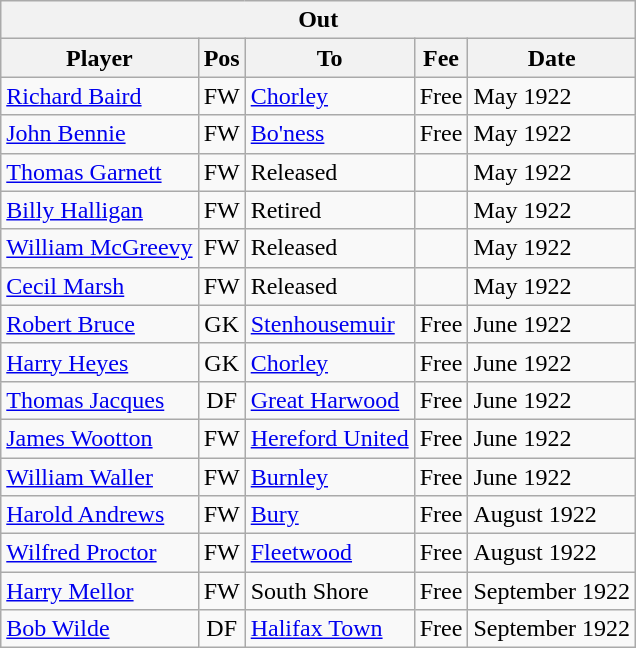<table class="wikitable">
<tr>
<th colspan="5">Out</th>
</tr>
<tr>
<th>Player</th>
<th>Pos</th>
<th>To</th>
<th>Fee</th>
<th>Date</th>
</tr>
<tr>
<td><a href='#'>Richard Baird</a></td>
<td align=center>FW</td>
<td><a href='#'>Chorley</a></td>
<td>Free</td>
<td>May 1922</td>
</tr>
<tr>
<td><a href='#'>John Bennie</a></td>
<td align=center>FW</td>
<td><a href='#'>Bo'ness</a></td>
<td>Free</td>
<td>May 1922</td>
</tr>
<tr>
<td><a href='#'>Thomas Garnett</a></td>
<td align=center>FW</td>
<td>Released</td>
<td></td>
<td>May 1922</td>
</tr>
<tr>
<td><a href='#'>Billy Halligan</a></td>
<td align=center>FW</td>
<td>Retired</td>
<td></td>
<td>May 1922</td>
</tr>
<tr>
<td><a href='#'>William McGreevy</a></td>
<td align=center>FW</td>
<td>Released</td>
<td></td>
<td>May 1922</td>
</tr>
<tr>
<td><a href='#'>Cecil Marsh</a></td>
<td align=center>FW</td>
<td>Released</td>
<td></td>
<td>May 1922</td>
</tr>
<tr>
<td><a href='#'>Robert Bruce</a></td>
<td align=center>GK</td>
<td><a href='#'>Stenhousemuir</a></td>
<td>Free</td>
<td>June 1922</td>
</tr>
<tr>
<td><a href='#'>Harry Heyes</a></td>
<td align=center>GK</td>
<td><a href='#'>Chorley</a></td>
<td>Free</td>
<td>June 1922</td>
</tr>
<tr>
<td><a href='#'>Thomas Jacques</a></td>
<td align=center>DF</td>
<td><a href='#'>Great Harwood</a></td>
<td>Free</td>
<td>June 1922</td>
</tr>
<tr>
<td><a href='#'>James Wootton</a></td>
<td align=center>FW</td>
<td><a href='#'>Hereford United</a></td>
<td>Free</td>
<td>June 1922</td>
</tr>
<tr>
<td><a href='#'>William Waller</a></td>
<td align=center>FW</td>
<td><a href='#'>Burnley</a></td>
<td>Free</td>
<td>June 1922</td>
</tr>
<tr>
<td><a href='#'>Harold Andrews</a></td>
<td align=center>FW</td>
<td><a href='#'>Bury</a></td>
<td>Free</td>
<td>August 1922</td>
</tr>
<tr>
<td><a href='#'>Wilfred Proctor</a></td>
<td align=center>FW</td>
<td><a href='#'>Fleetwood</a></td>
<td>Free</td>
<td>August 1922</td>
</tr>
<tr>
<td><a href='#'>Harry Mellor</a></td>
<td align=center>FW</td>
<td>South Shore</td>
<td>Free</td>
<td>September 1922</td>
</tr>
<tr>
<td><a href='#'>Bob Wilde</a></td>
<td align=center>DF</td>
<td><a href='#'>Halifax Town</a></td>
<td>Free</td>
<td>September 1922</td>
</tr>
</table>
